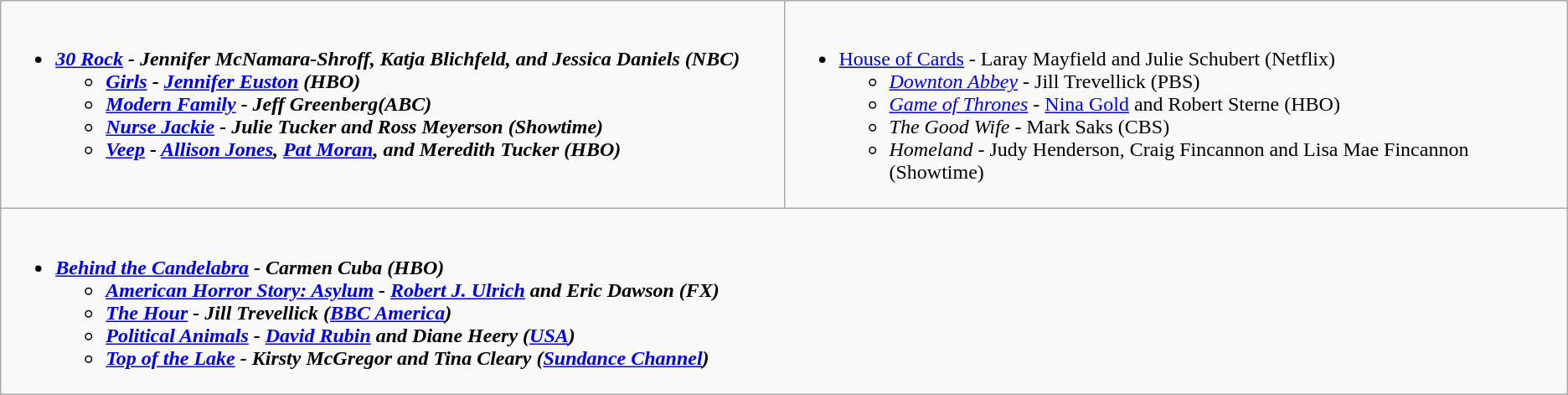<table class="wikitable">
<tr>
<td style="vertical-align:top;" width="50%"><br><ul><li><strong><em><a href='#'>30 Rock</a><em> -  Jennifer McNamara-Shroff, Katja Blichfeld, and Jessica Daniels (NBC)<strong><ul><li></em><a href='#'>Girls</a><em> - <a href='#'>Jennifer Euston</a> (HBO)</li><li></em><a href='#'>Modern Family</a><em> - Jeff Greenberg(ABC)</li><li></em><a href='#'>Nurse Jackie</a><em> - Julie Tucker and Ross Meyerson (Showtime)</li><li></em><a href='#'>Veep</a><em> - <a href='#'>Allison Jones</a>, <a href='#'>Pat Moran</a>, and Meredith Tucker (HBO)</li></ul></li></ul></td>
<td style="vertical-align:top;" width="50%"><br><ul><li></em></strong><a href='#'>House of Cards</a></em> - Laray Mayfield and Julie Schubert (Netflix)</strong><ul><li><em><a href='#'>Downton Abbey</a></em> - Jill Trevellick (PBS)</li><li><em><a href='#'>Game of Thrones</a></em> -  <a href='#'>Nina Gold</a> and Robert Sterne (HBO)</li><li><em>The Good Wife</em> - Mark Saks (CBS)</li><li><em>Homeland</em> - Judy Henderson, Craig Fincannon and Lisa Mae Fincannon (Showtime)</li></ul></li></ul></td>
</tr>
<tr>
<td style="vertical-align:top;" width="50%" colspan="2"><br><ul><li><strong><em><a href='#'>Behind the Candelabra</a><em> - Carmen Cuba (HBO)<strong><ul><li></em><a href='#'>American Horror Story: Asylum</a><em> - <a href='#'>Robert J. Ulrich</a> and Eric Dawson (FX)</li><li></em><a href='#'>The Hour</a><em> - Jill Trevellick  (<a href='#'>BBC America</a>)</li><li></em><a href='#'>Political Animals</a><em> - <a href='#'>David Rubin</a> and Diane Heery (<a href='#'>USA</a>)</li><li></em><a href='#'>Top of the Lake</a><em> - Kirsty McGregor and Tina Cleary (<a href='#'>Sundance Channel</a>)</li></ul></li></ul></td>
</tr>
</table>
